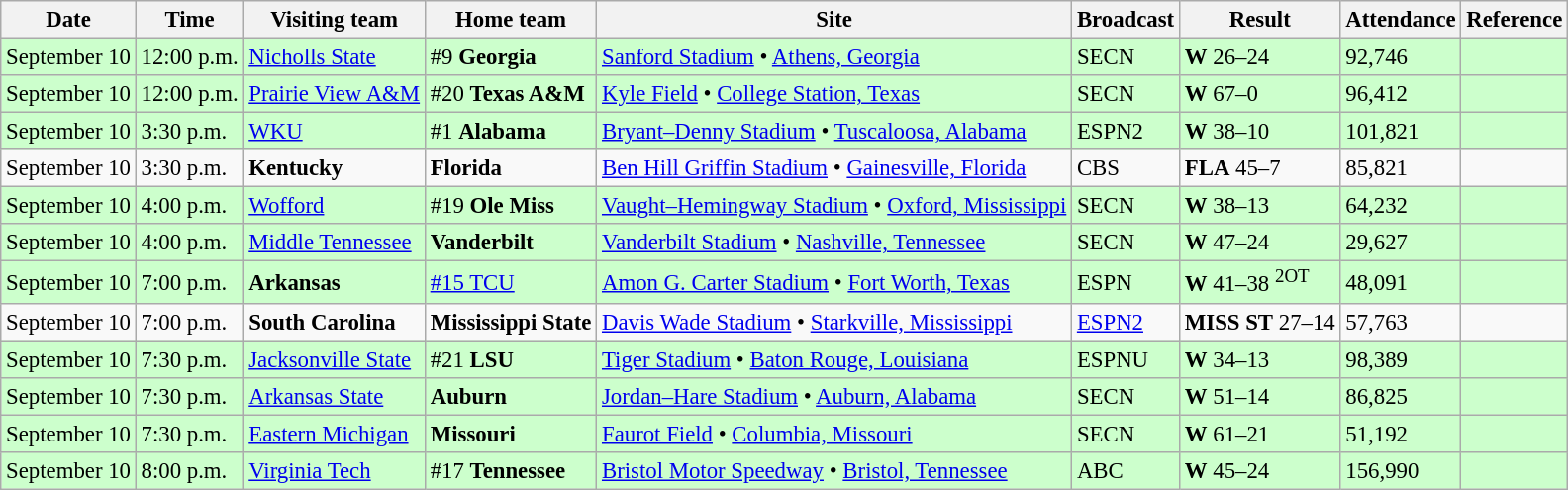<table class="wikitable" style="font-size:95%;">
<tr>
<th>Date</th>
<th>Time</th>
<th>Visiting team</th>
<th>Home team</th>
<th>Site</th>
<th>Broadcast</th>
<th>Result</th>
<th>Attendance</th>
<th class="unsortable">Reference</th>
</tr>
<tr bgcolor=ccffcc>
<td>September 10</td>
<td>12:00 p.m.</td>
<td><a href='#'>Nicholls State</a></td>
<td>#9 <strong>Georgia</strong></td>
<td><a href='#'>Sanford Stadium</a> • <a href='#'>Athens, Georgia</a></td>
<td>SECN</td>
<td><strong>W</strong> 26–24</td>
<td>92,746</td>
<td></td>
</tr>
<tr bgcolor=ccffcc>
<td>September 10</td>
<td>12:00 p.m.</td>
<td><a href='#'>Prairie View A&M</a></td>
<td>#20 <strong>Texas A&M</strong></td>
<td><a href='#'>Kyle Field</a> • <a href='#'>College Station, Texas</a></td>
<td>SECN</td>
<td><strong>W</strong> 67–0</td>
<td>96,412</td>
<td></td>
</tr>
<tr bgcolor=ccffcc>
<td>September 10</td>
<td>3:30 p.m.</td>
<td><a href='#'>WKU</a></td>
<td>#1 <strong>Alabama</strong></td>
<td><a href='#'>Bryant–Denny Stadium</a> • <a href='#'>Tuscaloosa, Alabama</a></td>
<td>ESPN2</td>
<td><strong>W</strong> 38–10</td>
<td>101,821</td>
<td></td>
</tr>
<tr bgcolor=>
<td>September 10</td>
<td>3:30 p.m.</td>
<td><strong>Kentucky</strong></td>
<td><strong>Florida</strong></td>
<td><a href='#'>Ben Hill Griffin Stadium</a> • <a href='#'>Gainesville, Florida</a></td>
<td>CBS</td>
<td><strong>FLA</strong> 45–7</td>
<td>85,821</td>
<td></td>
</tr>
<tr bgcolor=ccffcc>
<td>September 10</td>
<td>4:00 p.m.</td>
<td><a href='#'>Wofford</a></td>
<td>#19 <strong>Ole Miss</strong></td>
<td><a href='#'>Vaught–Hemingway Stadium</a> • <a href='#'>Oxford, Mississippi</a></td>
<td>SECN</td>
<td><strong>W</strong> 38–13</td>
<td>64,232</td>
<td></td>
</tr>
<tr bgcolor=ccffcc>
<td>September 10</td>
<td>4:00 p.m.</td>
<td><a href='#'>Middle Tennessee</a></td>
<td><strong>Vanderbilt</strong></td>
<td><a href='#'>Vanderbilt Stadium</a> • <a href='#'>Nashville, Tennessee</a></td>
<td>SECN</td>
<td><strong>W</strong> 47–24</td>
<td>29,627</td>
<td></td>
</tr>
<tr bgcolor=ccffcc>
<td>September 10</td>
<td>7:00 p.m.</td>
<td><strong>Arkansas</strong></td>
<td><a href='#'>#15 TCU</a></td>
<td><a href='#'>Amon G. Carter Stadium</a> • <a href='#'>Fort Worth, Texas</a></td>
<td>ESPN</td>
<td><strong>W</strong> 41–38 <sup>2OT</sup></td>
<td>48,091</td>
<td></td>
</tr>
<tr bgcolor=>
<td>September 10</td>
<td>7:00 p.m.</td>
<td><strong>South Carolina</strong></td>
<td><strong>Mississippi State</strong></td>
<td><a href='#'>Davis Wade Stadium</a> • <a href='#'>Starkville, Mississippi</a></td>
<td><a href='#'>ESPN2</a></td>
<td><strong>MISS ST</strong> 27–14</td>
<td>57,763</td>
<td></td>
</tr>
<tr bgcolor=ccffcc>
<td>September 10</td>
<td>7:30 p.m.</td>
<td><a href='#'>Jacksonville State</a></td>
<td>#21 <strong>LSU</strong></td>
<td><a href='#'>Tiger Stadium</a> • <a href='#'>Baton Rouge, Louisiana</a></td>
<td>ESPNU</td>
<td><strong>W</strong> 34–13</td>
<td>98,389</td>
<td></td>
</tr>
<tr bgcolor=ccffcc>
<td>September 10</td>
<td>7:30 p.m.</td>
<td><a href='#'>Arkansas State</a></td>
<td><strong>Auburn</strong></td>
<td><a href='#'>Jordan–Hare Stadium</a> • <a href='#'>Auburn, Alabama</a></td>
<td>SECN</td>
<td><strong>W</strong> 51–14</td>
<td>86,825</td>
<td></td>
</tr>
<tr bgcolor=ccffcc>
<td>September 10</td>
<td>7:30 p.m.</td>
<td><a href='#'>Eastern Michigan</a></td>
<td><strong>Missouri</strong></td>
<td><a href='#'>Faurot Field</a> • <a href='#'>Columbia, Missouri</a></td>
<td>SECN</td>
<td><strong>W</strong> 61–21</td>
<td>51,192</td>
<td></td>
</tr>
<tr bgcolor=ccffcc>
<td>September 10</td>
<td>8:00 p.m.</td>
<td><a href='#'>Virginia Tech</a></td>
<td>#17 <strong>Tennessee</strong></td>
<td><a href='#'>Bristol Motor Speedway</a> • <a href='#'>Bristol, Tennessee</a></td>
<td>ABC</td>
<td><strong>W</strong> 45–24</td>
<td>156,990</td>
<td></td>
</tr>
</table>
